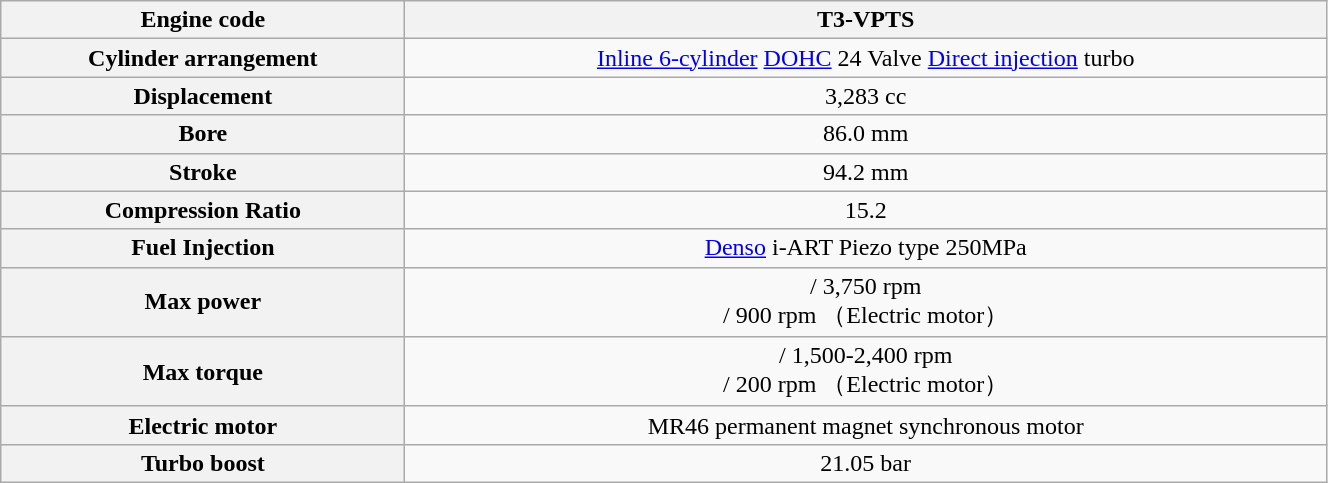<table class="wikitable" width="70%" style="text-align:center">
<tr>
<th>Engine code</th>
<th>T3-VPTS</th>
</tr>
<tr>
<th>Cylinder arrangement</th>
<td><a href='#'>Inline 6-cylinder</a> <a href='#'>DOHC</a> 24 Valve <a href='#'>Direct injection</a> turbo</td>
</tr>
<tr>
<th>Displacement</th>
<td>3,283 cc</td>
</tr>
<tr>
<th>Bore</th>
<td>86.0 mm</td>
</tr>
<tr>
<th>Stroke</th>
<td>94.2 mm</td>
</tr>
<tr>
<th>Compression Ratio</th>
<td>15.2</td>
</tr>
<tr>
<th>Fuel Injection</th>
<td><a href='#'>Denso</a> i-ART Piezo type 250MPa</td>
</tr>
<tr>
<th>Max power</th>
<td>/ 3,750 rpm<br>/ 900 rpm （Electric motor）</td>
</tr>
<tr>
<th>Max torque</th>
<td>/ 1,500-2,400 rpm<br>/ 200 rpm （Electric motor）</td>
</tr>
<tr>
<th>Electric motor</th>
<td>MR46 permanent magnet synchronous motor</td>
</tr>
<tr>
<th>Turbo boost</th>
<td>21.05 bar</td>
</tr>
</table>
